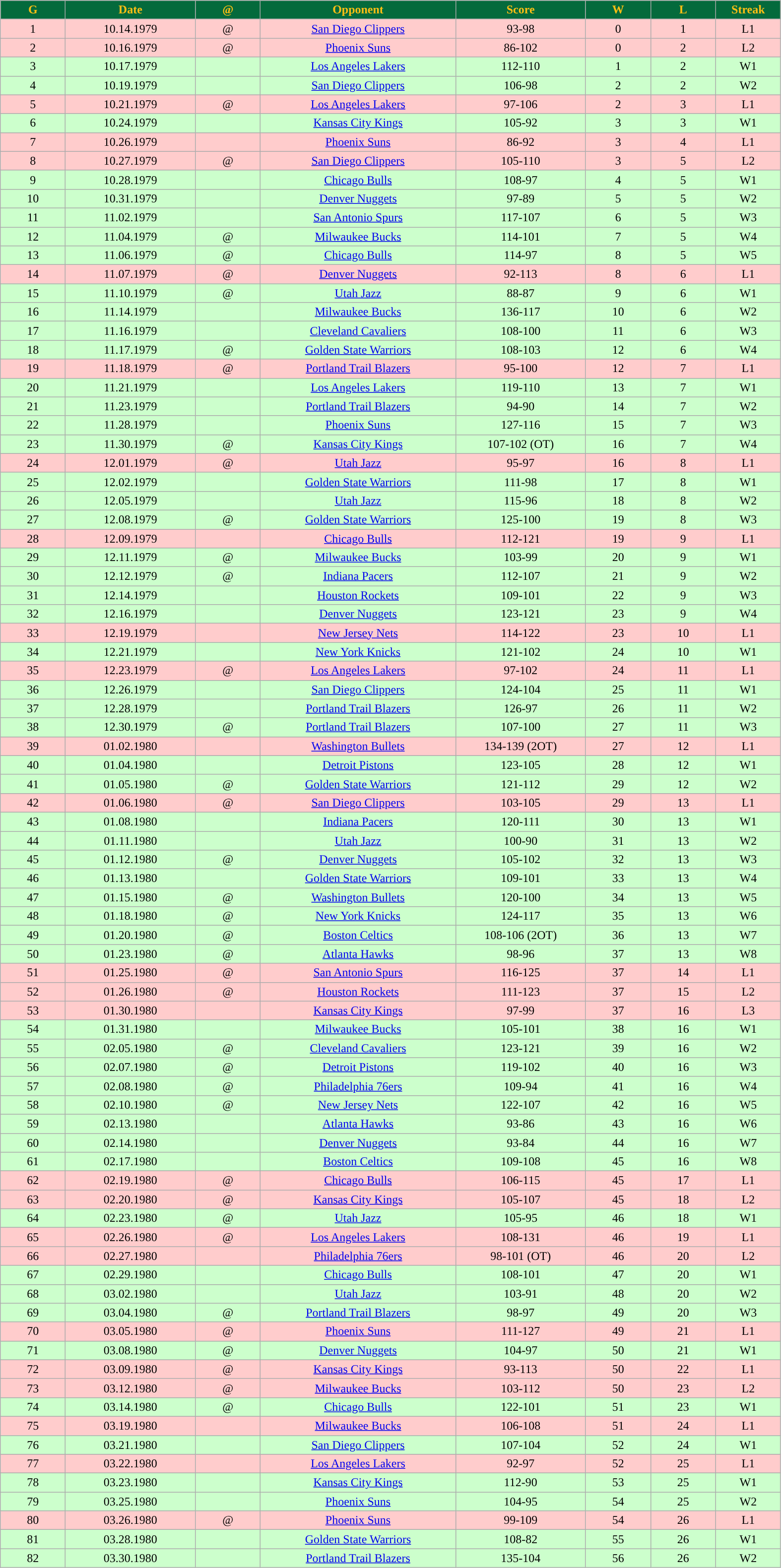<table class="wikitable">
<tr>
<th style="background:#046A3C; color:#FCBE14" width="5%">G</th>
<th style="background:#046A3C; color:#FCBE14" width="10%">Date</th>
<th style="background:#046A3C; color:#FCBE14" width="5%">@</th>
<th style="background:#046A3C; color:#FCBE14" width="15%">Opponent</th>
<th style="background:#046A3C; color:#FCBE14" width="10%">Score</th>
<th style="background:#046A3C; color:#FCBE14" width="5%">W</th>
<th style="background:#046A3C; color:#FCBE14" width="5%">L</th>
<th style="background:#046A3C; color:#FCBE14" width="5%">Streak</th>
</tr>
<tr style="text-align:center; background:#ffcccc;">
<td>1</td>
<td>10.14.1979</td>
<td>@</td>
<td><a href='#'>San Diego Clippers</a></td>
<td>93-98</td>
<td>0</td>
<td>1</td>
<td>L1</td>
</tr>
<tr style="text-align:center; background:#ffcccc;">
<td>2</td>
<td>10.16.1979</td>
<td>@</td>
<td><a href='#'>Phoenix Suns</a></td>
<td>86-102</td>
<td>0</td>
<td>2</td>
<td>L2</td>
</tr>
<tr style="text-align:center; background:#ccffcc;">
<td>3</td>
<td>10.17.1979</td>
<td></td>
<td><a href='#'>Los Angeles Lakers</a></td>
<td>112-110</td>
<td>1</td>
<td>2</td>
<td>W1</td>
</tr>
<tr style="text-align:center; background:#ccffcc;">
<td>4</td>
<td>10.19.1979</td>
<td></td>
<td><a href='#'>San Diego Clippers</a></td>
<td>106-98</td>
<td>2</td>
<td>2</td>
<td>W2</td>
</tr>
<tr style="text-align:center; background:#ffcccc;">
<td>5</td>
<td>10.21.1979</td>
<td>@</td>
<td><a href='#'>Los Angeles Lakers</a></td>
<td>97-106</td>
<td>2</td>
<td>3</td>
<td>L1</td>
</tr>
<tr style="text-align:center; background:#ccffcc;">
<td>6</td>
<td>10.24.1979</td>
<td></td>
<td><a href='#'>Kansas City Kings</a></td>
<td>105-92</td>
<td>3</td>
<td>3</td>
<td>W1</td>
</tr>
<tr style="text-align:center; background:#ffcccc;">
<td>7</td>
<td>10.26.1979</td>
<td></td>
<td><a href='#'>Phoenix Suns</a></td>
<td>86-92</td>
<td>3</td>
<td>4</td>
<td>L1</td>
</tr>
<tr style="text-align:center; background:#ffcccc;">
<td>8</td>
<td>10.27.1979</td>
<td>@</td>
<td><a href='#'>San Diego Clippers</a></td>
<td>105-110</td>
<td>3</td>
<td>5</td>
<td>L2</td>
</tr>
<tr style="text-align:center; background:#ccffcc;">
<td>9</td>
<td>10.28.1979</td>
<td></td>
<td><a href='#'>Chicago Bulls</a></td>
<td>108-97</td>
<td>4</td>
<td>5</td>
<td>W1</td>
</tr>
<tr style="text-align:center; background:#ccffcc;">
<td>10</td>
<td>10.31.1979</td>
<td></td>
<td><a href='#'>Denver Nuggets</a></td>
<td>97-89</td>
<td>5</td>
<td>5</td>
<td>W2</td>
</tr>
<tr style="text-align:center; background:#ccffcc;">
<td>11</td>
<td>11.02.1979</td>
<td></td>
<td><a href='#'>San Antonio Spurs</a></td>
<td>117-107</td>
<td>6</td>
<td>5</td>
<td>W3</td>
</tr>
<tr style="text-align:center; background:#ccffcc;">
<td>12</td>
<td>11.04.1979</td>
<td>@</td>
<td><a href='#'>Milwaukee Bucks</a></td>
<td>114-101</td>
<td>7</td>
<td>5</td>
<td>W4</td>
</tr>
<tr style="text-align:center; background:#ccffcc;">
<td>13</td>
<td>11.06.1979</td>
<td>@</td>
<td><a href='#'>Chicago Bulls</a></td>
<td>114-97</td>
<td>8</td>
<td>5</td>
<td>W5</td>
</tr>
<tr style="text-align:center; background:#ffcccc;">
<td>14</td>
<td>11.07.1979</td>
<td>@</td>
<td><a href='#'>Denver Nuggets</a></td>
<td>92-113</td>
<td>8</td>
<td>6</td>
<td>L1</td>
</tr>
<tr style="text-align:center; background:#ccffcc;">
<td>15</td>
<td>11.10.1979</td>
<td>@</td>
<td><a href='#'>Utah Jazz</a></td>
<td>88-87</td>
<td>9</td>
<td>6</td>
<td>W1</td>
</tr>
<tr style="text-align:center; background:#ccffcc;">
<td>16</td>
<td>11.14.1979</td>
<td></td>
<td><a href='#'>Milwaukee Bucks</a></td>
<td>136-117</td>
<td>10</td>
<td>6</td>
<td>W2</td>
</tr>
<tr style="text-align:center; background:#ccffcc;">
<td>17</td>
<td>11.16.1979</td>
<td></td>
<td><a href='#'>Cleveland Cavaliers</a></td>
<td>108-100</td>
<td>11</td>
<td>6</td>
<td>W3</td>
</tr>
<tr style="text-align:center; background:#ccffcc;">
<td>18</td>
<td>11.17.1979</td>
<td>@</td>
<td><a href='#'>Golden State Warriors</a></td>
<td>108-103</td>
<td>12</td>
<td>6</td>
<td>W4</td>
</tr>
<tr style="text-align:center; background:#ffcccc;">
<td>19</td>
<td>11.18.1979</td>
<td>@</td>
<td><a href='#'>Portland Trail Blazers</a></td>
<td>95-100</td>
<td>12</td>
<td>7</td>
<td>L1</td>
</tr>
<tr style="text-align:center; background:#ccffcc;">
<td>20</td>
<td>11.21.1979</td>
<td></td>
<td><a href='#'>Los Angeles Lakers</a></td>
<td>119-110</td>
<td>13</td>
<td>7</td>
<td>W1</td>
</tr>
<tr style="text-align:center; background:#ccffcc;">
<td>21</td>
<td>11.23.1979</td>
<td></td>
<td><a href='#'>Portland Trail Blazers</a></td>
<td>94-90</td>
<td>14</td>
<td>7</td>
<td>W2</td>
</tr>
<tr style="text-align:center; background:#ccffcc;">
<td>22</td>
<td>11.28.1979</td>
<td></td>
<td><a href='#'>Phoenix Suns</a></td>
<td>127-116</td>
<td>15</td>
<td>7</td>
<td>W3</td>
</tr>
<tr style="text-align:center; background:#ccffcc;">
<td>23</td>
<td>11.30.1979</td>
<td>@</td>
<td><a href='#'>Kansas City Kings</a></td>
<td>107-102 (OT)</td>
<td>16</td>
<td>7</td>
<td>W4</td>
</tr>
<tr style="text-align:center; background:#ffcccc;">
<td>24</td>
<td>12.01.1979</td>
<td>@</td>
<td><a href='#'>Utah Jazz</a></td>
<td>95-97</td>
<td>16</td>
<td>8</td>
<td>L1</td>
</tr>
<tr style="text-align:center; background:#ccffcc;">
<td>25</td>
<td>12.02.1979</td>
<td></td>
<td><a href='#'>Golden State Warriors</a></td>
<td>111-98</td>
<td>17</td>
<td>8</td>
<td>W1</td>
</tr>
<tr style="text-align:center; background:#ccffcc;">
<td>26</td>
<td>12.05.1979</td>
<td></td>
<td><a href='#'>Utah Jazz</a></td>
<td>115-96</td>
<td>18</td>
<td>8</td>
<td>W2</td>
</tr>
<tr style="text-align:center; background:#ccffcc;">
<td>27</td>
<td>12.08.1979</td>
<td>@</td>
<td><a href='#'>Golden State Warriors</a></td>
<td>125-100</td>
<td>19</td>
<td>8</td>
<td>W3</td>
</tr>
<tr style="text-align:center; background:#ffcccc;">
<td>28</td>
<td>12.09.1979</td>
<td></td>
<td><a href='#'>Chicago Bulls</a></td>
<td>112-121</td>
<td>19</td>
<td>9</td>
<td>L1</td>
</tr>
<tr style="text-align:center; background:#ccffcc;">
<td>29</td>
<td>12.11.1979</td>
<td>@</td>
<td><a href='#'>Milwaukee Bucks</a></td>
<td>103-99</td>
<td>20</td>
<td>9</td>
<td>W1</td>
</tr>
<tr style="text-align:center; background:#ccffcc;">
<td>30</td>
<td>12.12.1979</td>
<td>@</td>
<td><a href='#'>Indiana Pacers</a></td>
<td>112-107</td>
<td>21</td>
<td>9</td>
<td>W2</td>
</tr>
<tr style="text-align:center; background:#ccffcc;">
<td>31</td>
<td>12.14.1979</td>
<td></td>
<td><a href='#'>Houston Rockets</a></td>
<td>109-101</td>
<td>22</td>
<td>9</td>
<td>W3</td>
</tr>
<tr style="text-align:center; background:#ccffcc;">
<td>32</td>
<td>12.16.1979</td>
<td></td>
<td><a href='#'>Denver Nuggets</a></td>
<td>123-121</td>
<td>23</td>
<td>9</td>
<td>W4</td>
</tr>
<tr style="text-align:center; background:#ffcccc;">
<td>33</td>
<td>12.19.1979</td>
<td></td>
<td><a href='#'>New Jersey Nets</a></td>
<td>114-122</td>
<td>23</td>
<td>10</td>
<td>L1</td>
</tr>
<tr style="text-align:center; background:#ccffcc;">
<td>34</td>
<td>12.21.1979</td>
<td></td>
<td><a href='#'>New York Knicks</a></td>
<td>121-102</td>
<td>24</td>
<td>10</td>
<td>W1</td>
</tr>
<tr style="text-align:center; background:#ffcccc;">
<td>35</td>
<td>12.23.1979</td>
<td>@</td>
<td><a href='#'>Los Angeles Lakers</a></td>
<td>97-102</td>
<td>24</td>
<td>11</td>
<td>L1</td>
</tr>
<tr style="text-align:center; background:#ccffcc;">
<td>36</td>
<td>12.26.1979</td>
<td></td>
<td><a href='#'>San Diego Clippers</a></td>
<td>124-104</td>
<td>25</td>
<td>11</td>
<td>W1</td>
</tr>
<tr style="text-align:center; background:#ccffcc;">
<td>37</td>
<td>12.28.1979</td>
<td></td>
<td><a href='#'>Portland Trail Blazers</a></td>
<td>126-97</td>
<td>26</td>
<td>11</td>
<td>W2</td>
</tr>
<tr style="text-align:center; background:#ccffcc;">
<td>38</td>
<td>12.30.1979</td>
<td>@</td>
<td><a href='#'>Portland Trail Blazers</a></td>
<td>107-100</td>
<td>27</td>
<td>11</td>
<td>W3</td>
</tr>
<tr style="text-align:center; background:#ffcccc;">
<td>39</td>
<td>01.02.1980</td>
<td></td>
<td><a href='#'>Washington Bullets</a></td>
<td>134-139 (2OT)</td>
<td>27</td>
<td>12</td>
<td>L1</td>
</tr>
<tr style="text-align:center; background:#ccffcc;">
<td>40</td>
<td>01.04.1980</td>
<td></td>
<td><a href='#'>Detroit Pistons</a></td>
<td>123-105</td>
<td>28</td>
<td>12</td>
<td>W1</td>
</tr>
<tr style="text-align:center; background:#ccffcc;">
<td>41</td>
<td>01.05.1980</td>
<td>@</td>
<td><a href='#'>Golden State Warriors</a></td>
<td>121-112</td>
<td>29</td>
<td>12</td>
<td>W2</td>
</tr>
<tr style="text-align:center; background:#ffcccc;">
<td>42</td>
<td>01.06.1980</td>
<td>@</td>
<td><a href='#'>San Diego Clippers</a></td>
<td>103-105</td>
<td>29</td>
<td>13</td>
<td>L1</td>
</tr>
<tr style="text-align:center; background:#ccffcc;">
<td>43</td>
<td>01.08.1980</td>
<td></td>
<td><a href='#'>Indiana Pacers</a></td>
<td>120-111</td>
<td>30</td>
<td>13</td>
<td>W1</td>
</tr>
<tr style="text-align:center; background:#ccffcc;">
<td>44</td>
<td>01.11.1980</td>
<td></td>
<td><a href='#'>Utah Jazz</a></td>
<td>100-90</td>
<td>31</td>
<td>13</td>
<td>W2</td>
</tr>
<tr style="text-align:center; background:#ccffcc;">
<td>45</td>
<td>01.12.1980</td>
<td>@</td>
<td><a href='#'>Denver Nuggets</a></td>
<td>105-102</td>
<td>32</td>
<td>13</td>
<td>W3</td>
</tr>
<tr style="text-align:center; background:#ccffcc;">
<td>46</td>
<td>01.13.1980</td>
<td></td>
<td><a href='#'>Golden State Warriors</a></td>
<td>109-101</td>
<td>33</td>
<td>13</td>
<td>W4</td>
</tr>
<tr style="text-align:center; background:#ccffcc;">
<td>47</td>
<td>01.15.1980</td>
<td>@</td>
<td><a href='#'>Washington Bullets</a></td>
<td>120-100</td>
<td>34</td>
<td>13</td>
<td>W5</td>
</tr>
<tr style="text-align:center; background:#ccffcc;">
<td>48</td>
<td>01.18.1980</td>
<td>@</td>
<td><a href='#'>New York Knicks</a></td>
<td>124-117</td>
<td>35</td>
<td>13</td>
<td>W6</td>
</tr>
<tr style="text-align:center; background:#ccffcc;">
<td>49</td>
<td>01.20.1980</td>
<td>@</td>
<td><a href='#'>Boston Celtics</a></td>
<td>108-106 (2OT)</td>
<td>36</td>
<td>13</td>
<td>W7</td>
</tr>
<tr style="text-align:center; background:#ccffcc;">
<td>50</td>
<td>01.23.1980</td>
<td>@</td>
<td><a href='#'>Atlanta Hawks</a></td>
<td>98-96</td>
<td>37</td>
<td>13</td>
<td>W8</td>
</tr>
<tr style="text-align:center; background:#ffcccc;">
<td>51</td>
<td>01.25.1980</td>
<td>@</td>
<td><a href='#'>San Antonio Spurs</a></td>
<td>116-125</td>
<td>37</td>
<td>14</td>
<td>L1</td>
</tr>
<tr style="text-align:center; background:#ffcccc;">
<td>52</td>
<td>01.26.1980</td>
<td>@</td>
<td><a href='#'>Houston Rockets</a></td>
<td>111-123</td>
<td>37</td>
<td>15</td>
<td>L2</td>
</tr>
<tr style="text-align:center; background:#ffcccc;">
<td>53</td>
<td>01.30.1980</td>
<td></td>
<td><a href='#'>Kansas City Kings</a></td>
<td>97-99</td>
<td>37</td>
<td>16</td>
<td>L3</td>
</tr>
<tr style="text-align:center; background:#ccffcc;">
<td>54</td>
<td>01.31.1980</td>
<td></td>
<td><a href='#'>Milwaukee Bucks</a></td>
<td>105-101</td>
<td>38</td>
<td>16</td>
<td>W1</td>
</tr>
<tr style="text-align:center; background:#ccffcc;">
<td>55</td>
<td>02.05.1980</td>
<td>@</td>
<td><a href='#'>Cleveland Cavaliers</a></td>
<td>123-121</td>
<td>39</td>
<td>16</td>
<td>W2</td>
</tr>
<tr style="text-align:center; background:#ccffcc;">
<td>56</td>
<td>02.07.1980</td>
<td>@</td>
<td><a href='#'>Detroit Pistons</a></td>
<td>119-102</td>
<td>40</td>
<td>16</td>
<td>W3</td>
</tr>
<tr style="text-align:center; background:#ccffcc;">
<td>57</td>
<td>02.08.1980</td>
<td>@</td>
<td><a href='#'>Philadelphia 76ers</a></td>
<td>109-94</td>
<td>41</td>
<td>16</td>
<td>W4</td>
</tr>
<tr style="text-align:center; background:#ccffcc;">
<td>58</td>
<td>02.10.1980</td>
<td>@</td>
<td><a href='#'>New Jersey Nets</a></td>
<td>122-107</td>
<td>42</td>
<td>16</td>
<td>W5</td>
</tr>
<tr style="text-align:center; background:#ccffcc;">
<td>59</td>
<td>02.13.1980</td>
<td></td>
<td><a href='#'>Atlanta Hawks</a></td>
<td>93-86</td>
<td>43</td>
<td>16</td>
<td>W6</td>
</tr>
<tr style="text-align:center; background:#ccffcc;">
<td>60</td>
<td>02.14.1980</td>
<td></td>
<td><a href='#'>Denver Nuggets</a></td>
<td>93-84</td>
<td>44</td>
<td>16</td>
<td>W7</td>
</tr>
<tr style="text-align:center; background:#ccffcc;">
<td>61</td>
<td>02.17.1980</td>
<td></td>
<td><a href='#'>Boston Celtics</a></td>
<td>109-108</td>
<td>45</td>
<td>16</td>
<td>W8</td>
</tr>
<tr style="text-align:center; background:#ffcccc;">
<td>62</td>
<td>02.19.1980</td>
<td>@</td>
<td><a href='#'>Chicago Bulls</a></td>
<td>106-115</td>
<td>45</td>
<td>17</td>
<td>L1</td>
</tr>
<tr style="text-align:center; background:#ffcccc;">
<td>63</td>
<td>02.20.1980</td>
<td>@</td>
<td><a href='#'>Kansas City Kings</a></td>
<td>105-107</td>
<td>45</td>
<td>18</td>
<td>L2</td>
</tr>
<tr style="text-align:center; background:#ccffcc;">
<td>64</td>
<td>02.23.1980</td>
<td>@</td>
<td><a href='#'>Utah Jazz</a></td>
<td>105-95</td>
<td>46</td>
<td>18</td>
<td>W1</td>
</tr>
<tr style="text-align:center; background:#ffcccc;">
<td>65</td>
<td>02.26.1980</td>
<td>@</td>
<td><a href='#'>Los Angeles Lakers</a></td>
<td>108-131</td>
<td>46</td>
<td>19</td>
<td>L1</td>
</tr>
<tr style="text-align:center; background:#ffcccc;">
<td>66</td>
<td>02.27.1980</td>
<td></td>
<td><a href='#'>Philadelphia 76ers</a></td>
<td>98-101 (OT)</td>
<td>46</td>
<td>20</td>
<td>L2</td>
</tr>
<tr style="text-align:center; background:#ccffcc;">
<td>67</td>
<td>02.29.1980</td>
<td></td>
<td><a href='#'>Chicago Bulls</a></td>
<td>108-101</td>
<td>47</td>
<td>20</td>
<td>W1</td>
</tr>
<tr style="text-align:center; background:#ccffcc;">
<td>68</td>
<td>03.02.1980</td>
<td></td>
<td><a href='#'>Utah Jazz</a></td>
<td>103-91</td>
<td>48</td>
<td>20</td>
<td>W2</td>
</tr>
<tr style="text-align:center; background:#ccffcc;">
<td>69</td>
<td>03.04.1980</td>
<td>@</td>
<td><a href='#'>Portland Trail Blazers</a></td>
<td>98-97</td>
<td>49</td>
<td>20</td>
<td>W3</td>
</tr>
<tr style="text-align:center; background:#ffcccc;">
<td>70</td>
<td>03.05.1980</td>
<td>@</td>
<td><a href='#'>Phoenix Suns</a></td>
<td>111-127</td>
<td>49</td>
<td>21</td>
<td>L1</td>
</tr>
<tr style="text-align:center; background:#ccffcc;">
<td>71</td>
<td>03.08.1980</td>
<td>@</td>
<td><a href='#'>Denver Nuggets</a></td>
<td>104-97</td>
<td>50</td>
<td>21</td>
<td>W1</td>
</tr>
<tr style="text-align:center; background:#ffcccc;">
<td>72</td>
<td>03.09.1980</td>
<td>@</td>
<td><a href='#'>Kansas City Kings</a></td>
<td>93-113</td>
<td>50</td>
<td>22</td>
<td>L1</td>
</tr>
<tr style="text-align:center; background:#ffcccc;">
<td>73</td>
<td>03.12.1980</td>
<td>@</td>
<td><a href='#'>Milwaukee Bucks</a></td>
<td>103-112</td>
<td>50</td>
<td>23</td>
<td>L2</td>
</tr>
<tr style="text-align:center; background:#ccffcc;">
<td>74</td>
<td>03.14.1980</td>
<td>@</td>
<td><a href='#'>Chicago Bulls</a></td>
<td>122-101</td>
<td>51</td>
<td>23</td>
<td>W1</td>
</tr>
<tr style="text-align:center; background:#ffcccc;">
<td>75</td>
<td>03.19.1980</td>
<td></td>
<td><a href='#'>Milwaukee Bucks</a></td>
<td>106-108</td>
<td>51</td>
<td>24</td>
<td>L1</td>
</tr>
<tr style="text-align:center; background:#ccffcc;">
<td>76</td>
<td>03.21.1980</td>
<td></td>
<td><a href='#'>San Diego Clippers</a></td>
<td>107-104</td>
<td>52</td>
<td>24</td>
<td>W1</td>
</tr>
<tr style="text-align:center; background:#ffcccc;">
<td>77</td>
<td>03.22.1980</td>
<td></td>
<td><a href='#'>Los Angeles Lakers</a></td>
<td>92-97</td>
<td>52</td>
<td>25</td>
<td>L1</td>
</tr>
<tr style="text-align:center; background:#ccffcc;">
<td>78</td>
<td>03.23.1980</td>
<td></td>
<td><a href='#'>Kansas City Kings</a></td>
<td>112-90</td>
<td>53</td>
<td>25</td>
<td>W1</td>
</tr>
<tr style="text-align:center; background:#ccffcc;">
<td>79</td>
<td>03.25.1980</td>
<td></td>
<td><a href='#'>Phoenix Suns</a></td>
<td>104-95</td>
<td>54</td>
<td>25</td>
<td>W2</td>
</tr>
<tr style="text-align:center; background:#ffcccc;">
<td>80</td>
<td>03.26.1980</td>
<td>@</td>
<td><a href='#'>Phoenix Suns</a></td>
<td>99-109</td>
<td>54</td>
<td>26</td>
<td>L1</td>
</tr>
<tr style="text-align:center; background:#ccffcc;">
<td>81</td>
<td>03.28.1980</td>
<td></td>
<td><a href='#'>Golden State Warriors</a></td>
<td>108-82</td>
<td>55</td>
<td>26</td>
<td>W1</td>
</tr>
<tr style="text-align:center; background:#ccffcc;">
<td>82</td>
<td>03.30.1980</td>
<td></td>
<td><a href='#'>Portland Trail Blazers</a></td>
<td>135-104</td>
<td>56</td>
<td>26</td>
<td>W2</td>
</tr>
</table>
